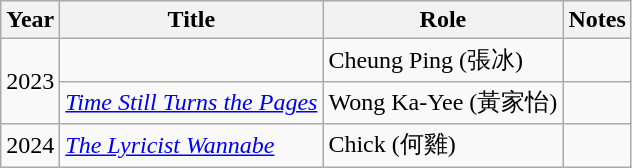<table class="wikitable">
<tr>
<th>Year</th>
<th>Title</th>
<th>Role</th>
<th>Notes</th>
</tr>
<tr>
<td rowspan="2">2023</td>
<td><em></em></td>
<td>Cheung Ping (張冰)</td>
<td></td>
</tr>
<tr>
<td><em><a href='#'>Time Still Turns the Pages</a></em></td>
<td>Wong Ka-Yee (黃家怡)</td>
<td></td>
</tr>
<tr>
<td>2024</td>
<td><em><a href='#'>The Lyricist Wannabe</a></em></td>
<td>Chick (何雞)</td>
<td></td>
</tr>
</table>
